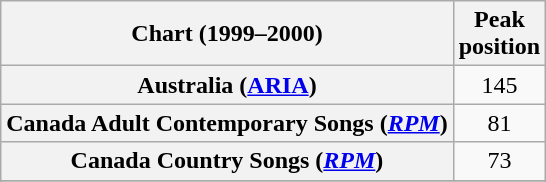<table class="wikitable sortable plainrowheaders">
<tr>
<th scope="col">Chart (1999–2000)</th>
<th scope="col">Peak<br>position</th>
</tr>
<tr>
<th scope="row">Australia (<a href='#'>ARIA</a>)</th>
<td align="center">145</td>
</tr>
<tr>
<th scope="row">Canada Adult Contemporary Songs (<em><a href='#'>RPM</a></em>)</th>
<td align="center">81</td>
</tr>
<tr>
<th scope="row">Canada Country Songs (<em><a href='#'>RPM</a></em>)</th>
<td align="center">73</td>
</tr>
<tr>
</tr>
<tr>
</tr>
<tr>
</tr>
</table>
